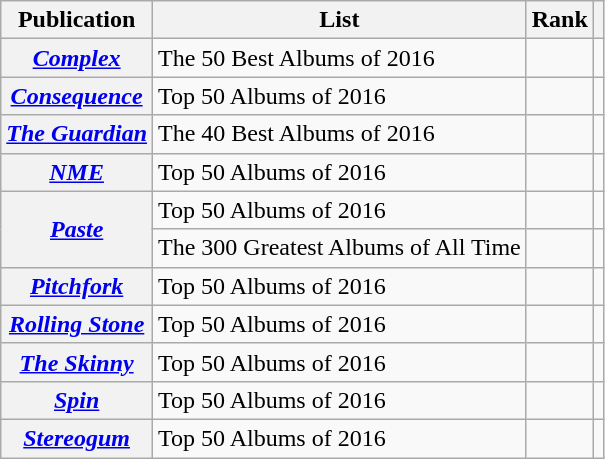<table class="wikitable sortable plainrowheaders" style="border:none; margin:0;">
<tr>
<th scope="col">Publication</th>
<th scope="col" class="unsortable">List</th>
<th scope="col" data-sort-type="number">Rank</th>
<th scope="col" class="unsortable"></th>
</tr>
<tr>
<th scope="row"><em><a href='#'>Complex</a></em></th>
<td>The 50 Best Albums of 2016</td>
<td></td>
<td></td>
</tr>
<tr>
<th scope="row"><em><a href='#'>Consequence</a></em></th>
<td>Top 50 Albums of 2016</td>
<td></td>
<td></td>
</tr>
<tr>
<th scope="row"><em><a href='#'>The Guardian</a></em></th>
<td>The 40 Best Albums of 2016</td>
<td></td>
<td></td>
</tr>
<tr>
<th scope="row"><em><a href='#'>NME</a></em></th>
<td>Top 50 Albums of 2016</td>
<td></td>
<td></td>
</tr>
<tr>
<th scope="row" rowspan="2"><em><a href='#'>Paste</a></em></th>
<td>Top 50 Albums of 2016</td>
<td></td>
<td></td>
</tr>
<tr>
<td>The 300 Greatest Albums of All Time</td>
<td></td>
<td></td>
</tr>
<tr>
<th scope="row"><em><a href='#'>Pitchfork</a></em></th>
<td>Top 50 Albums of 2016</td>
<td></td>
<td></td>
</tr>
<tr>
<th scope="row"><em><a href='#'>Rolling Stone</a></em></th>
<td>Top 50 Albums of 2016</td>
<td></td>
<td></td>
</tr>
<tr>
<th scope="row"><em><a href='#'>The Skinny</a></em></th>
<td>Top 50 Albums of 2016</td>
<td></td>
<td></td>
</tr>
<tr>
<th scope="row"><em><a href='#'>Spin</a></em></th>
<td>Top 50 Albums of 2016</td>
<td></td>
<td></td>
</tr>
<tr>
<th scope="row"><em><a href='#'>Stereogum</a></em></th>
<td>Top 50 Albums of 2016</td>
<td></td>
<td></td>
</tr>
</table>
